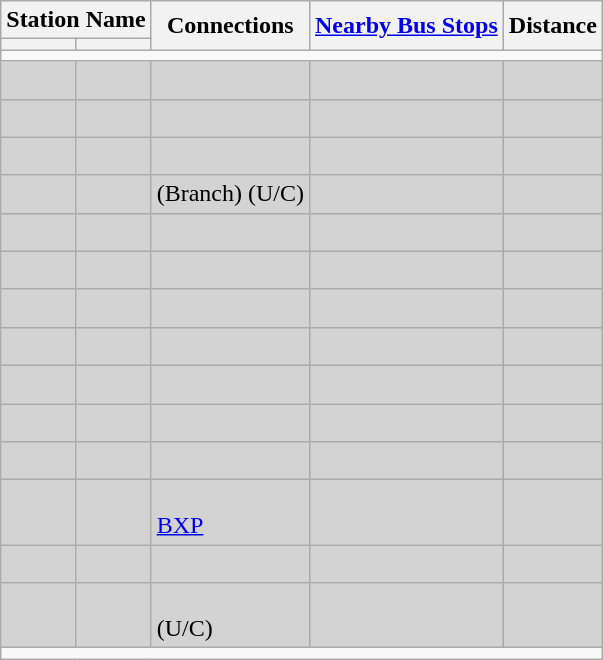<table class=wikitable>
<tr>
<th colspan=2>Station Name</th>
<th rowspan=2>Connections</th>
<th rowspan="2"><a href='#'>Nearby Bus Stops</a></th>
<th colspan=2 rowspan=2>Distance<br></th>
</tr>
<tr>
<th></th>
<th></th>
</tr>
<tr style=background:#>
<td colspan=7></td>
</tr>
<tr bgcolor=lightgrey>
<td></td>
<td></td>
<td></td>
<td> </td>
<td> </td>
</tr>
<tr bgcolor=lightgrey>
<td></td>
<td></td>
<td></td>
<td> </td>
<td> </td>
</tr>
<tr bgcolor=lightgrey>
<td></td>
<td></td>
<td></td>
<td> </td>
<td> </td>
</tr>
<tr bgcolor=lightgrey>
<td></td>
<td></td>
<td> (Branch) (U/C)</td>
<td> </td>
<td> </td>
</tr>
<tr bgcolor=lightgrey>
<td></td>
<td></td>
<td></td>
<td> </td>
<td> </td>
</tr>
<tr bgcolor=lightgrey>
<td></td>
<td></td>
<td></td>
<td> </td>
<td> </td>
</tr>
<tr bgcolor=lightgrey>
<td></td>
<td></td>
<td></td>
<td> </td>
<td> </td>
</tr>
<tr bgcolor=lightgrey>
<td></td>
<td></td>
<td></td>
<td> </td>
<td> </td>
</tr>
<tr bgcolor=lightgrey>
<td></td>
<td></td>
<td></td>
<td> </td>
<td> </td>
</tr>
<tr bgcolor=lightgrey>
<td></td>
<td></td>
<td></td>
<td> </td>
<td> </td>
</tr>
<tr bgcolor=lightgrey>
<td></td>
<td></td>
<td></td>
<td> </td>
<td> </td>
</tr>
<tr bgcolor=lightgrey>
<td></td>
<td></td>
<td> <br>  <a href='#'>BXP</a></td>
<td> </td>
<td> </td>
</tr>
<tr bgcolor=lightgrey>
<td></td>
<td></td>
<td></td>
<td> </td>
<td> </td>
</tr>
<tr bgcolor=lightgrey>
<td></td>
<td></td>
<td>  <br> (U/C)<br></td>
<td> </td>
<td> <br></td>
</tr>
<tr style=background:#>
<td colspan=7></td>
</tr>
</table>
